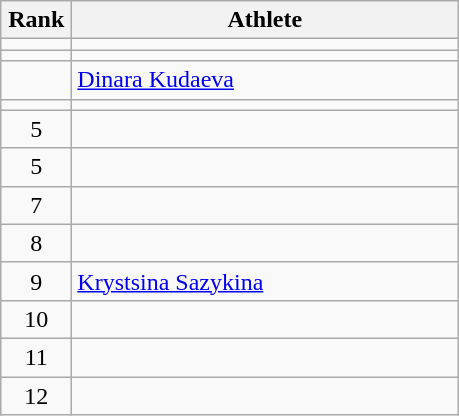<table class="wikitable" style="text-align: center;">
<tr>
<th width=40>Rank</th>
<th width=250>Athlete</th>
</tr>
<tr>
<td></td>
<td align="left"></td>
</tr>
<tr>
<td></td>
<td align="left"></td>
</tr>
<tr>
<td></td>
<td align="left"> <a href='#'>Dinara Kudaeva</a> </td>
</tr>
<tr>
<td></td>
<td align="left"></td>
</tr>
<tr>
<td>5</td>
<td align="left"></td>
</tr>
<tr>
<td>5</td>
<td align="left"></td>
</tr>
<tr>
<td>7</td>
<td align="left"></td>
</tr>
<tr>
<td>8</td>
<td align="left"></td>
</tr>
<tr>
<td>9</td>
<td align="left"> <a href='#'>Krystsina Sazykina</a> </td>
</tr>
<tr>
<td>10</td>
<td align="left"></td>
</tr>
<tr>
<td>11</td>
<td align="left"></td>
</tr>
<tr>
<td>12</td>
<td align="left"></td>
</tr>
</table>
